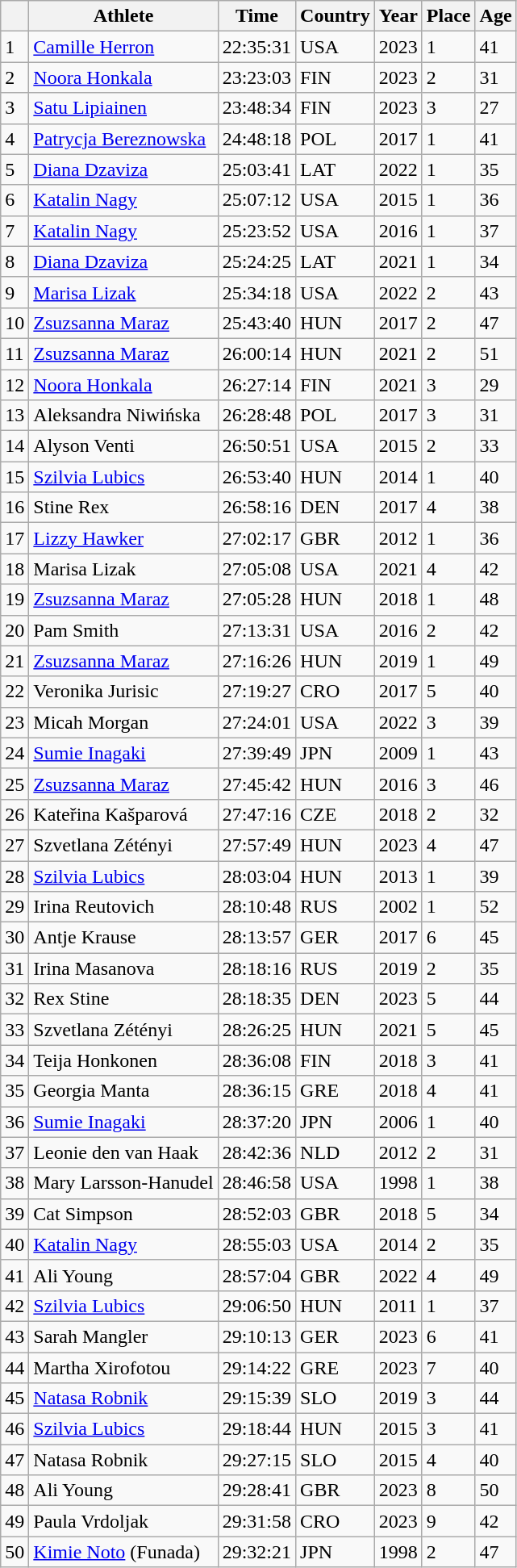<table class="wikitable">
<tr>
<th></th>
<th>Athlete</th>
<th>Time</th>
<th>Country</th>
<th>Year</th>
<th>Place</th>
<th>Age</th>
</tr>
<tr>
<td>1</td>
<td><a href='#'>Camille Herron</a></td>
<td>22:35:31</td>
<td>USA</td>
<td>2023</td>
<td>1</td>
<td>41</td>
</tr>
<tr>
<td>2</td>
<td><a href='#'>Noora Honkala</a></td>
<td>23:23:03</td>
<td>FIN</td>
<td>2023</td>
<td>2</td>
<td>31</td>
</tr>
<tr>
<td>3</td>
<td><a href='#'>Satu Lipiainen</a></td>
<td>23:48:34</td>
<td>FIN</td>
<td>2023</td>
<td>3</td>
<td>27</td>
</tr>
<tr>
<td>4</td>
<td><a href='#'>Patrycja Bereznowska</a></td>
<td>24:48:18</td>
<td>POL</td>
<td>2017</td>
<td>1</td>
<td>41</td>
</tr>
<tr>
<td>5</td>
<td><a href='#'>Diana Dzaviza</a></td>
<td>25:03:41</td>
<td>LAT</td>
<td>2022</td>
<td>1</td>
<td>35</td>
</tr>
<tr>
<td>6</td>
<td><a href='#'>Katalin Nagy</a></td>
<td>25:07:12</td>
<td>USA</td>
<td>2015</td>
<td>1</td>
<td>36</td>
</tr>
<tr>
<td>7</td>
<td><a href='#'>Katalin Nagy</a></td>
<td>25:23:52</td>
<td>USA</td>
<td>2016</td>
<td>1</td>
<td>37</td>
</tr>
<tr>
<td>8</td>
<td><a href='#'>Diana Dzaviza</a></td>
<td>25:24:25</td>
<td>LAT</td>
<td>2021</td>
<td>1</td>
<td>34</td>
</tr>
<tr>
<td>9</td>
<td><a href='#'>Marisa Lizak</a></td>
<td>25:34:18</td>
<td>USA</td>
<td>2022</td>
<td>2</td>
<td>43</td>
</tr>
<tr>
<td>10</td>
<td><a href='#'>Zsuzsanna Maraz</a></td>
<td>25:43:40</td>
<td>HUN</td>
<td>2017</td>
<td>2</td>
<td>47</td>
</tr>
<tr>
<td>11</td>
<td><a href='#'>Zsuzsanna Maraz</a></td>
<td>26:00:14</td>
<td>HUN</td>
<td>2021</td>
<td>2</td>
<td>51</td>
</tr>
<tr>
<td>12</td>
<td><a href='#'>Noora Honkala</a></td>
<td>26:27:14</td>
<td>FIN</td>
<td>2021</td>
<td>3</td>
<td>29</td>
</tr>
<tr>
<td>13</td>
<td>Aleksandra Niwińska</td>
<td>26:28:48</td>
<td>POL</td>
<td>2017</td>
<td>3</td>
<td>31</td>
</tr>
<tr>
<td>14</td>
<td>Alyson Venti</td>
<td>26:50:51</td>
<td>USA</td>
<td>2015</td>
<td>2</td>
<td>33</td>
</tr>
<tr>
<td>15</td>
<td><a href='#'>Szilvia Lubics</a></td>
<td>26:53:40</td>
<td>HUN</td>
<td>2014</td>
<td>1</td>
<td>40</td>
</tr>
<tr>
<td>16</td>
<td>Stine Rex</td>
<td>26:58:16</td>
<td>DEN</td>
<td>2017</td>
<td>4</td>
<td>38</td>
</tr>
<tr>
<td>17</td>
<td><a href='#'>Lizzy Hawker</a></td>
<td>27:02:17</td>
<td>GBR</td>
<td>2012</td>
<td>1</td>
<td>36</td>
</tr>
<tr>
<td>18</td>
<td>Marisa Lizak</td>
<td>27:05:08</td>
<td>USA</td>
<td>2021</td>
<td>4</td>
<td>42</td>
</tr>
<tr>
<td>19</td>
<td><a href='#'>Zsuzsanna Maraz</a></td>
<td>27:05:28</td>
<td>HUN</td>
<td>2018</td>
<td>1</td>
<td>48</td>
</tr>
<tr>
<td>20</td>
<td>Pam Smith</td>
<td>27:13:31</td>
<td>USA</td>
<td>2016</td>
<td>2</td>
<td>42</td>
</tr>
<tr>
<td>21</td>
<td><a href='#'>Zsuzsanna Maraz</a></td>
<td>27:16:26</td>
<td>HUN</td>
<td>2019</td>
<td>1</td>
<td>49</td>
</tr>
<tr>
<td>22</td>
<td>Veronika Jurisic</td>
<td>27:19:27</td>
<td>CRO</td>
<td>2017</td>
<td>5</td>
<td>40</td>
</tr>
<tr>
<td>23</td>
<td>Micah Morgan</td>
<td>27:24:01</td>
<td>USA</td>
<td>2022</td>
<td>3</td>
<td>39</td>
</tr>
<tr>
<td>24</td>
<td><a href='#'>Sumie Inagaki</a></td>
<td>27:39:49</td>
<td>JPN</td>
<td>2009</td>
<td>1</td>
<td>43</td>
</tr>
<tr>
<td>25</td>
<td><a href='#'>Zsuzsanna Maraz</a></td>
<td>27:45:42</td>
<td>HUN</td>
<td>2016</td>
<td>3</td>
<td>46</td>
</tr>
<tr>
<td>26</td>
<td>Kateřina Kašparová</td>
<td>27:47:16</td>
<td>CZE</td>
<td>2018</td>
<td>2</td>
<td>32</td>
</tr>
<tr>
<td>27</td>
<td>Szvetlana Zétényi</td>
<td>27:57:49</td>
<td>HUN</td>
<td>2023</td>
<td>4</td>
<td>47</td>
</tr>
<tr>
<td>28</td>
<td><a href='#'>Szilvia Lubics</a></td>
<td>28:03:04</td>
<td>HUN</td>
<td>2013</td>
<td>1</td>
<td>39</td>
</tr>
<tr>
<td>29</td>
<td>Irina Reutovich</td>
<td>28:10:48</td>
<td>RUS</td>
<td>2002</td>
<td>1</td>
<td>52</td>
</tr>
<tr>
<td>30</td>
<td>Antje Krause</td>
<td>28:13:57</td>
<td>GER</td>
<td>2017</td>
<td>6</td>
<td>45</td>
</tr>
<tr>
<td>31</td>
<td>Irina Masanova</td>
<td>28:18:16</td>
<td>RUS</td>
<td>2019</td>
<td>2</td>
<td>35</td>
</tr>
<tr>
<td>32</td>
<td>Rex Stine</td>
<td>28:18:35</td>
<td>DEN</td>
<td>2023</td>
<td>5</td>
<td>44</td>
</tr>
<tr>
<td>33</td>
<td>Szvetlana Zétényi</td>
<td>28:26:25</td>
<td>HUN</td>
<td>2021</td>
<td>5</td>
<td>45</td>
</tr>
<tr>
<td>34</td>
<td>Teija Honkonen</td>
<td>28:36:08</td>
<td>FIN</td>
<td>2018</td>
<td>3</td>
<td>41</td>
</tr>
<tr>
<td>35</td>
<td>Georgia Manta</td>
<td>28:36:15</td>
<td>GRE</td>
<td>2018</td>
<td>4</td>
<td>41</td>
</tr>
<tr>
<td>36</td>
<td><a href='#'>Sumie Inagaki</a></td>
<td>28:37:20</td>
<td>JPN</td>
<td>2006</td>
<td>1</td>
<td>40</td>
</tr>
<tr>
<td>37</td>
<td>Leonie den van Haak</td>
<td>28:42:36</td>
<td>NLD</td>
<td>2012</td>
<td>2</td>
<td>31</td>
</tr>
<tr>
<td>38</td>
<td>Mary Larsson-Hanudel</td>
<td>28:46:58</td>
<td>USA</td>
<td>1998</td>
<td>1</td>
<td>38</td>
</tr>
<tr>
<td>39</td>
<td>Cat Simpson</td>
<td>28:52:03</td>
<td>GBR</td>
<td>2018</td>
<td>5</td>
<td>34</td>
</tr>
<tr>
<td>40</td>
<td><a href='#'>Katalin Nagy</a></td>
<td>28:55:03</td>
<td>USA</td>
<td>2014</td>
<td>2</td>
<td>35</td>
</tr>
<tr>
<td>41</td>
<td>Ali Young</td>
<td>28:57:04</td>
<td>GBR</td>
<td>2022</td>
<td>4</td>
<td>49</td>
</tr>
<tr>
<td>42</td>
<td><a href='#'>Szilvia Lubics</a></td>
<td>29:06:50</td>
<td>HUN</td>
<td>2011</td>
<td>1</td>
<td>37</td>
</tr>
<tr>
<td>43</td>
<td>Sarah Mangler</td>
<td>29:10:13</td>
<td>GER</td>
<td>2023</td>
<td>6</td>
<td>41</td>
</tr>
<tr>
<td>44</td>
<td>Martha Xirofotou</td>
<td>29:14:22</td>
<td>GRE</td>
<td>2023</td>
<td>7</td>
<td>40</td>
</tr>
<tr>
<td>45</td>
<td><a href='#'>Natasa Robnik</a></td>
<td>29:15:39</td>
<td>SLO</td>
<td>2019</td>
<td>3</td>
<td>44</td>
</tr>
<tr>
<td>46</td>
<td><a href='#'>Szilvia Lubics</a></td>
<td>29:18:44</td>
<td>HUN</td>
<td>2015</td>
<td>3</td>
<td>41</td>
</tr>
<tr>
<td>47</td>
<td>Natasa Robnik</td>
<td>29:27:15</td>
<td>SLO</td>
<td>2015</td>
<td>4</td>
<td>40</td>
</tr>
<tr>
<td>48</td>
<td>Ali Young</td>
<td>29:28:41</td>
<td>GBR</td>
<td>2023</td>
<td>8</td>
<td>50</td>
</tr>
<tr>
<td>49</td>
<td>Paula Vrdoljak</td>
<td>29:31:58</td>
<td>CRO</td>
<td>2023</td>
<td>9</td>
<td>42</td>
</tr>
<tr>
<td>50</td>
<td><a href='#'>Kimie Noto</a> (Funada)</td>
<td>29:32:21</td>
<td>JPN</td>
<td>1998</td>
<td>2</td>
<td>47</td>
</tr>
</table>
